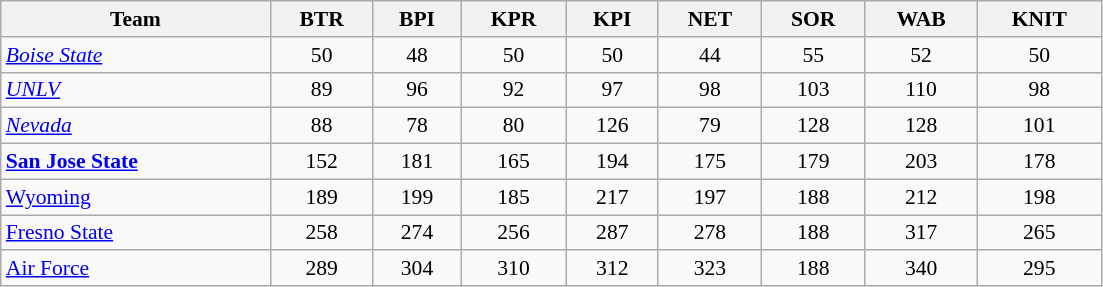<table class="wikitable sortable mw-collapsible mw-collapsed" style="text-align: center; font-size:90%; width:551pt;">
<tr>
<th>Team</th>
<th data-sort-type="number">BTR</th>
<th data-sort-type="number">BPI</th>
<th data-sort-type="number">KPR</th>
<th data-sort-type="number">KPI</th>
<th data-sort-type="number">NET</th>
<th data-sort-type="number">SOR</th>
<th data-sort-type="number">WAB</th>
<th data-sort-type="number">KNIT</th>
</tr>
<tr>
<td align="left"><em><a href='#'>Boise State</a></em></td>
<td>50</td>
<td>48</td>
<td>50</td>
<td>50</td>
<td>44</td>
<td>55</td>
<td>52</td>
<td>50</td>
</tr>
<tr>
<td align="left"><em><a href='#'>UNLV</a></em></td>
<td>89</td>
<td>96</td>
<td>92</td>
<td>97</td>
<td>98</td>
<td>103</td>
<td>110</td>
<td>98</td>
</tr>
<tr>
<td align="left"><em><a href='#'>Nevada</a></em></td>
<td>88</td>
<td>78</td>
<td>80</td>
<td>126</td>
<td>79</td>
<td>128</td>
<td>128</td>
<td>101</td>
</tr>
<tr>
<td align="left"><strong><a href='#'>San Jose State</a></strong></td>
<td>152</td>
<td>181</td>
<td>165</td>
<td>194</td>
<td>175</td>
<td>179</td>
<td>203</td>
<td>178</td>
</tr>
<tr>
<td align="left"><a href='#'>Wyoming</a></td>
<td>189</td>
<td>199</td>
<td>185</td>
<td>217</td>
<td>197</td>
<td>188</td>
<td>212</td>
<td>198</td>
</tr>
<tr>
<td align="left"><a href='#'>Fresno State</a></td>
<td>258</td>
<td>274</td>
<td>256</td>
<td>287</td>
<td>278</td>
<td>188</td>
<td>317</td>
<td>265</td>
</tr>
<tr>
<td align="left"><a href='#'>Air Force</a></td>
<td>289</td>
<td>304</td>
<td>310</td>
<td>312</td>
<td>323</td>
<td>188</td>
<td>340</td>
<td>295</td>
</tr>
</table>
